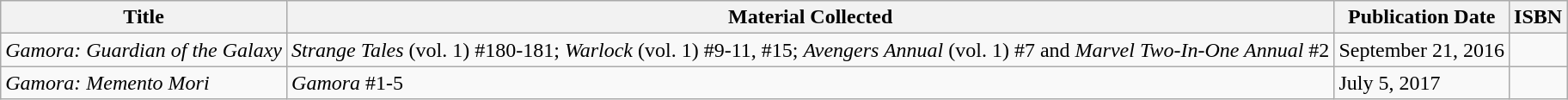<table class="wikitable">
<tr>
<th>Title</th>
<th>Material Collected</th>
<th>Publication Date</th>
<th>ISBN</th>
</tr>
<tr>
<td><em>Gamora: Guardian of the Galaxy</em></td>
<td><em>Strange Tales</em> (vol. 1) #180-181; <em>Warlock</em> (vol. 1) #9-11, #15; <em>Avengers Annual</em> (vol. 1) #7 and <em>Marvel Two-In-One Annual</em> #2</td>
<td>September 21, 2016</td>
<td></td>
</tr>
<tr>
<td><em>Gamora: Memento Mori</em></td>
<td><em>Gamora</em> #1-5</td>
<td>July 5, 2017</td>
<td></td>
</tr>
</table>
